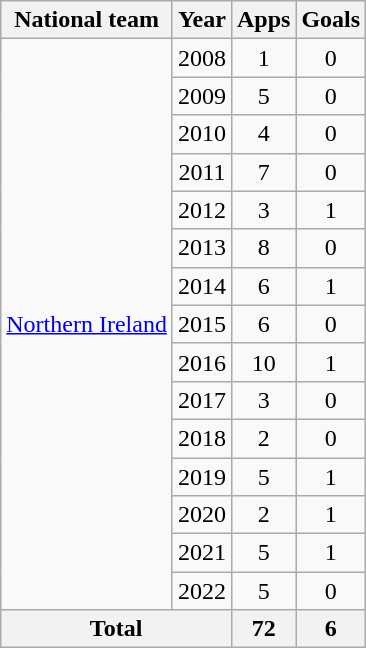<table class=wikitable style="text-align: center;">
<tr>
<th>National team</th>
<th>Year</th>
<th>Apps</th>
<th>Goals</th>
</tr>
<tr>
<td rowspan="15"><a href='#'>Northern Ireland</a></td>
<td>2008</td>
<td>1</td>
<td>0</td>
</tr>
<tr>
<td>2009</td>
<td>5</td>
<td>0</td>
</tr>
<tr>
<td>2010</td>
<td>4</td>
<td>0</td>
</tr>
<tr>
<td>2011</td>
<td>7</td>
<td>0</td>
</tr>
<tr>
<td>2012</td>
<td>3</td>
<td>1</td>
</tr>
<tr>
<td>2013</td>
<td>8</td>
<td>0</td>
</tr>
<tr>
<td>2014</td>
<td>6</td>
<td>1</td>
</tr>
<tr>
<td>2015</td>
<td>6</td>
<td>0</td>
</tr>
<tr>
<td>2016</td>
<td>10</td>
<td>1</td>
</tr>
<tr>
<td>2017</td>
<td>3</td>
<td>0</td>
</tr>
<tr>
<td>2018</td>
<td>2</td>
<td>0</td>
</tr>
<tr>
<td>2019</td>
<td>5</td>
<td>1</td>
</tr>
<tr>
<td>2020</td>
<td>2</td>
<td>1</td>
</tr>
<tr>
<td>2021</td>
<td>5</td>
<td>1</td>
</tr>
<tr>
<td>2022</td>
<td>5</td>
<td>0</td>
</tr>
<tr>
<th colspan="2">Total</th>
<th>72</th>
<th>6</th>
</tr>
</table>
